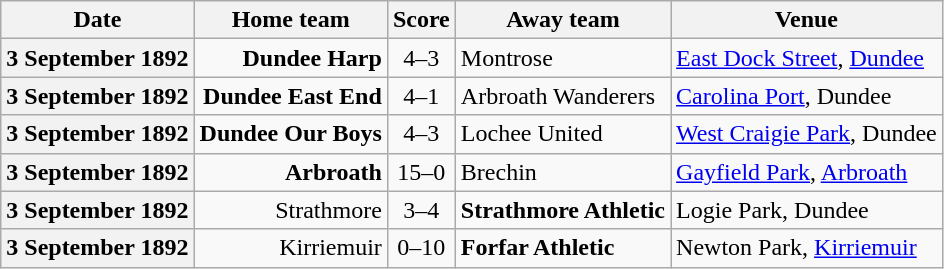<table class="wikitable football-result-list" style="max-width: 80em; text-align: center">
<tr>
<th scope="col">Date</th>
<th scope="col">Home team</th>
<th scope="col">Score</th>
<th scope="col">Away team</th>
<th scope="col">Venue</th>
</tr>
<tr>
<th scope="row">3 September 1892</th>
<td align=right><strong>Dundee Harp</strong></td>
<td>4–3</td>
<td align=left>Montrose</td>
<td align=left><a href='#'>East Dock Street</a>, <a href='#'>Dundee</a></td>
</tr>
<tr>
<th scope="row">3 September 1892</th>
<td align=right><strong>Dundee East End</strong></td>
<td>4–1</td>
<td align=left>Arbroath Wanderers</td>
<td align=left><a href='#'>Carolina Port</a>, Dundee</td>
</tr>
<tr>
<th scope="row">3 September 1892</th>
<td align=right><strong>Dundee Our Boys</strong></td>
<td>4–3</td>
<td align=left>Lochee United</td>
<td align=left><a href='#'>West Craigie Park</a>, Dundee</td>
</tr>
<tr>
<th scope="row">3 September 1892</th>
<td align=right><strong>Arbroath</strong></td>
<td>15–0</td>
<td align=left>Brechin</td>
<td align=left><a href='#'>Gayfield Park</a>, <a href='#'>Arbroath</a></td>
</tr>
<tr>
<th scope="row">3 September 1892</th>
<td align=right>Strathmore</td>
<td>3–4</td>
<td align=left><strong>Strathmore Athletic</strong></td>
<td align=left>Logie Park, Dundee</td>
</tr>
<tr>
<th scope="row">3 September 1892</th>
<td align=right>Kirriemuir</td>
<td>0–10</td>
<td align=left><strong>Forfar Athletic</strong></td>
<td align=left>Newton Park, <a href='#'>Kirriemuir</a></td>
</tr>
</table>
